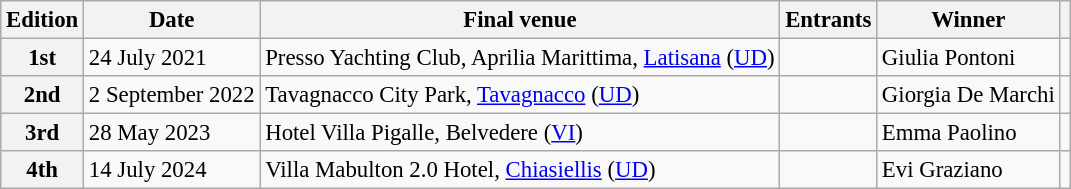<table class="wikitable defaultcenter col2left col3left col5left" style="font-size:95%;">
<tr>
<th>Edition</th>
<th>Date</th>
<th>Final venue</th>
<th>Entrants</th>
<th>Winner</th>
<th></th>
</tr>
<tr>
<th>1st</th>
<td>24 July 2021</td>
<td>Presso Yachting Club, Aprilia Marittima, <a href='#'>Latisana</a> (<a href='#'>UD</a>)</td>
<td></td>
<td>Giulia Pontoni</td>
<td></td>
</tr>
<tr>
<th>2nd</th>
<td>2 September 2022</td>
<td>Tavagnacco City Park, <a href='#'>Tavagnacco</a> (<a href='#'>UD</a>)</td>
<td></td>
<td>Giorgia De Marchi</td>
<td></td>
</tr>
<tr>
<th>3rd</th>
<td>28 May 2023</td>
<td>Hotel Villa Pigalle, Belvedere (<a href='#'>VI</a>)</td>
<td></td>
<td>Emma Paolino</td>
<td></td>
</tr>
<tr>
<th>4th</th>
<td>14 July 2024</td>
<td>Villa Mabulton 2.0 Hotel, <a href='#'>Chiasiellis</a> (<a href='#'>UD</a>)</td>
<td></td>
<td>Evi Graziano</td>
<td></td>
</tr>
</table>
